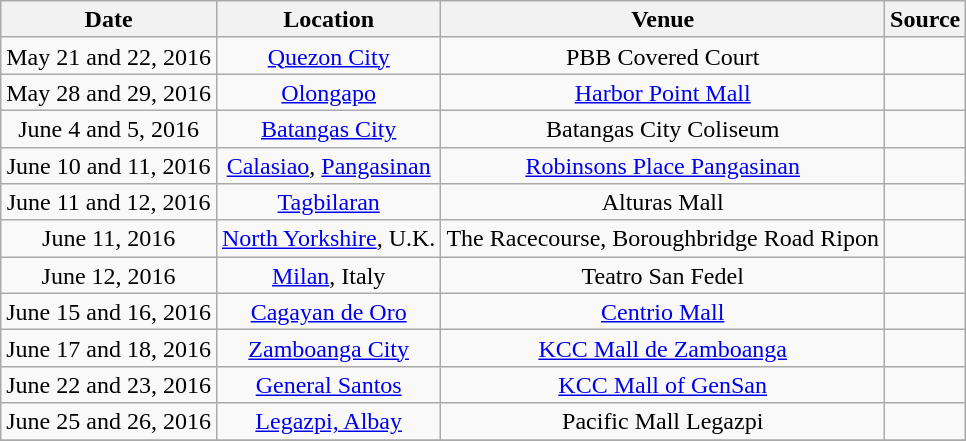<table class="wikitable" style="text-align:center; line-height:17px; width:auto;">
<tr>
<th>Date</th>
<th>Location</th>
<th>Venue</th>
<th>Source</th>
</tr>
<tr>
<td>May 21 and 22, 2016</td>
<td><a href='#'>Quezon City</a></td>
<td>PBB Covered Court</td>
<td></td>
</tr>
<tr>
<td>May 28 and 29, 2016</td>
<td><a href='#'>Olongapo</a></td>
<td><a href='#'>Harbor Point Mall</a></td>
<td></td>
</tr>
<tr>
<td>June 4 and 5, 2016</td>
<td><a href='#'>Batangas City</a></td>
<td>Batangas City Coliseum</td>
<td></td>
</tr>
<tr>
<td>June 10 and 11, 2016</td>
<td><a href='#'>Calasiao</a>, <a href='#'>Pangasinan</a></td>
<td><a href='#'>Robinsons Place Pangasinan</a></td>
<td></td>
</tr>
<tr>
<td>June 11 and 12, 2016</td>
<td><a href='#'>Tagbilaran</a></td>
<td>Alturas Mall</td>
<td></td>
</tr>
<tr>
<td>June 11, 2016</td>
<td><a href='#'>North Yorkshire</a>, U.K.</td>
<td>The Racecourse, Boroughbridge Road Ripon</td>
<td></td>
</tr>
<tr>
<td>June 12, 2016</td>
<td><a href='#'>Milan</a>, Italy</td>
<td>Teatro San Fedel</td>
<td></td>
</tr>
<tr>
<td>June 15 and 16, 2016</td>
<td><a href='#'>Cagayan de Oro</a></td>
<td><a href='#'>Centrio Mall</a></td>
<td></td>
</tr>
<tr>
<td>June 17 and 18, 2016</td>
<td><a href='#'>Zamboanga City</a></td>
<td><a href='#'>KCC Mall de Zamboanga</a></td>
<td></td>
</tr>
<tr>
<td>June 22 and 23, 2016</td>
<td><a href='#'>General Santos</a></td>
<td><a href='#'>KCC Mall of GenSan</a></td>
<td></td>
</tr>
<tr>
<td>June 25 and 26, 2016</td>
<td><a href='#'>Legazpi, Albay</a></td>
<td>Pacific Mall Legazpi</td>
<td></td>
</tr>
<tr>
</tr>
</table>
